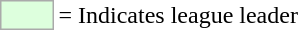<table>
<tr>
<td style="background:#DDFFDD; border:1px solid #aaa; width:2em;"></td>
<td>= Indicates league leader</td>
</tr>
</table>
